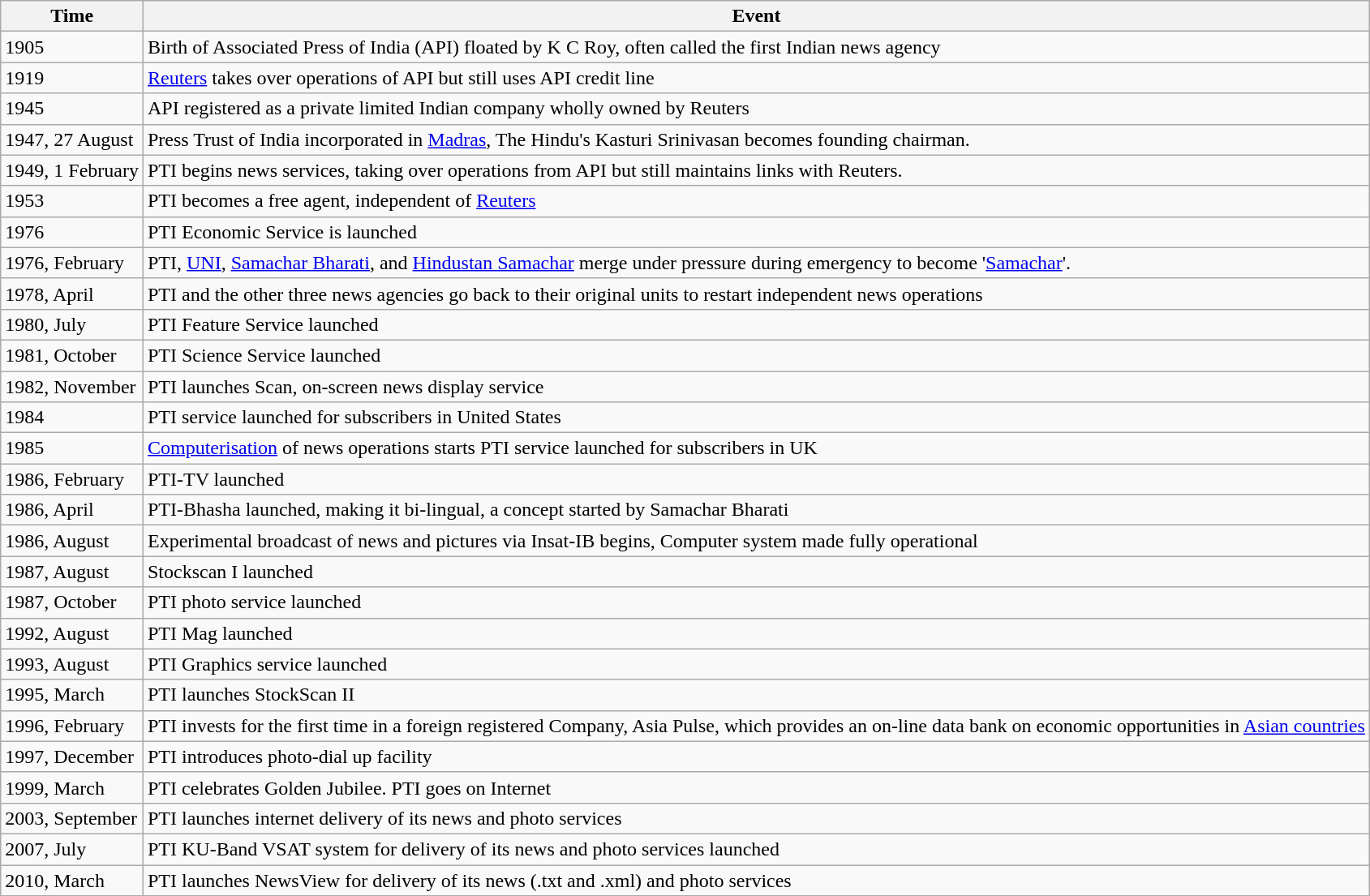<table class="wikitable">
<tr>
<th>Time</th>
<th>Event</th>
</tr>
<tr>
<td>1905</td>
<td>Birth of Associated Press of India (API) floated by K C Roy, often called the first Indian news agency</td>
</tr>
<tr>
<td>1919</td>
<td><a href='#'>Reuters</a> takes over operations of API but still uses API credit line</td>
</tr>
<tr>
<td>1945</td>
<td>API registered as a private limited Indian company wholly owned by Reuters</td>
</tr>
<tr>
<td>1947, 27 August</td>
<td>Press Trust of India incorporated in <a href='#'>Madras</a>, The Hindu's Kasturi Srinivasan becomes founding chairman.</td>
</tr>
<tr>
<td>1949, 1 February</td>
<td>PTI begins news services, taking over operations from API but still maintains links with Reuters.</td>
</tr>
<tr>
<td>1953</td>
<td>PTI becomes a free agent, independent of <a href='#'>Reuters</a></td>
</tr>
<tr>
<td>1976</td>
<td>PTI Economic Service is launched</td>
</tr>
<tr>
<td>1976, February</td>
<td>PTI, <a href='#'>UNI</a>, <a href='#'>Samachar Bharati</a>, and <a href='#'>Hindustan Samachar</a> merge under pressure during emergency to become '<a href='#'>Samachar</a>'.</td>
</tr>
<tr>
<td>1978, April</td>
<td>PTI and the other three news agencies go back to their original units to restart independent news operations</td>
</tr>
<tr>
<td>1980, July</td>
<td>PTI Feature Service launched</td>
</tr>
<tr>
<td>1981, October</td>
<td>PTI Science Service launched</td>
</tr>
<tr>
<td>1982, November</td>
<td>PTI launches Scan, on-screen news display service</td>
</tr>
<tr>
<td>1984</td>
<td>PTI service launched for subscribers in United States</td>
</tr>
<tr>
<td>1985</td>
<td><a href='#'>Computerisation</a> of news operations starts PTI service launched for subscribers in UK</td>
</tr>
<tr>
<td>1986, February</td>
<td>PTI-TV launched</td>
</tr>
<tr>
<td>1986, April</td>
<td>PTI-Bhasha launched, making it bi-lingual, a concept started by Samachar Bharati</td>
</tr>
<tr>
<td>1986, August</td>
<td>Experimental broadcast of news and pictures via Insat-IB begins, Computer system made fully operational</td>
</tr>
<tr>
<td>1987, August</td>
<td>Stockscan I launched</td>
</tr>
<tr>
<td>1987, October</td>
<td>PTI photo service launched</td>
</tr>
<tr>
<td>1992, August</td>
<td>PTI Mag launched</td>
</tr>
<tr>
<td>1993, August</td>
<td>PTI Graphics service launched</td>
</tr>
<tr>
<td>1995, March</td>
<td>PTI launches StockScan II</td>
</tr>
<tr>
<td>1996, February</td>
<td>PTI invests for the first time in a foreign registered Company, Asia Pulse, which provides an on-line data bank on economic opportunities in <a href='#'>Asian countries</a></td>
</tr>
<tr>
<td>1997, December</td>
<td>PTI introduces photo-dial up facility</td>
</tr>
<tr>
<td>1999, March</td>
<td>PTI celebrates Golden Jubilee. PTI goes on Internet</td>
</tr>
<tr>
<td>2003, September</td>
<td>PTI launches internet delivery of its news and photo services</td>
</tr>
<tr>
<td>2007, July</td>
<td>PTI KU-Band VSAT system for delivery of its news and photo services launched</td>
</tr>
<tr>
<td>2010, March</td>
<td>PTI launches NewsView for delivery of its news (.txt and .xml) and photo services</td>
</tr>
</table>
